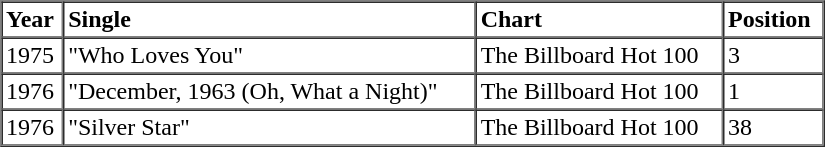<table border=1 cellspacing=0 cellpadding=2 width="550px">
<tr>
<th align="left">Year</th>
<th align="left">Single</th>
<th align="left">Chart</th>
<th align="left">Position</th>
</tr>
<tr>
<td align="left">1975</td>
<td align="left">"Who Loves You"</td>
<td align="left">The Billboard Hot 100</td>
<td align="left">3</td>
</tr>
<tr>
<td align="left">1976</td>
<td align="left">"December, 1963 (Oh, What a Night)"</td>
<td align="left">The Billboard Hot 100</td>
<td align="left">1</td>
</tr>
<tr>
<td align="left">1976</td>
<td align="left">"Silver Star"</td>
<td align="left">The Billboard Hot 100</td>
<td align="left">38</td>
</tr>
</table>
